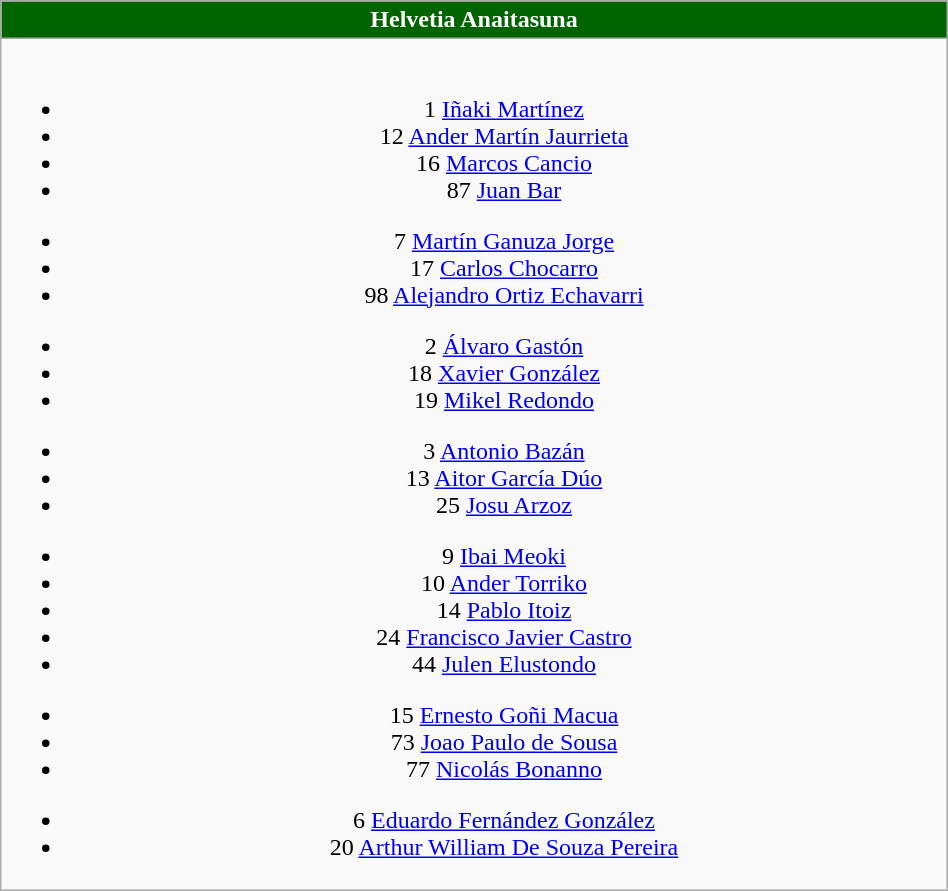<table class="wikitable" style="font-size:100%; text-align:center;" width=50%>
<tr>
<th colspan=5 style="background-color:#006400;color:#FFFFFF;text-align:center;"> Helvetia Anaitasuna</th>
</tr>
<tr>
<td><br>
<ul><li>1  <a href='#'>Iñaki Martínez</a></li><li>12  <a href='#'>Ander Martín Jaurrieta</a></li><li>16  <a href='#'>Marcos Cancio</a></li><li>87  <a href='#'>Juan Bar</a></li></ul><ul><li>7  <a href='#'>Martín Ganuza Jorge</a></li><li>17  <a href='#'>Carlos Chocarro</a></li><li>98  <a href='#'>Alejandro Ortiz Echavarri</a></li></ul><ul><li>2  <a href='#'>Álvaro Gastón</a></li><li>18  <a href='#'>Xavier González</a></li><li>19  <a href='#'>Mikel Redondo</a></li></ul><ul><li>3  <a href='#'>Antonio Bazán</a></li><li>13  <a href='#'>Aitor García Dúo</a></li><li>25  <a href='#'>Josu Arzoz</a></li></ul><ul><li>9  <a href='#'>Ibai Meoki</a></li><li>10  <a href='#'>Ander Torriko</a></li><li>14  <a href='#'>Pablo Itoiz</a></li><li>24  <a href='#'>Francisco Javier Castro</a></li><li>44  <a href='#'>Julen Elustondo</a></li></ul><ul><li>15  <a href='#'>Ernesto Goñi Macua</a></li><li>73  <a href='#'>Joao Paulo de Sousa</a></li><li>77  <a href='#'>Nicolás Bonanno</a></li></ul><ul><li>6  <a href='#'>Eduardo Fernández González</a></li><li>20  <a href='#'>Arthur William De Souza Pereira</a></li></ul></td>
</tr>
</table>
